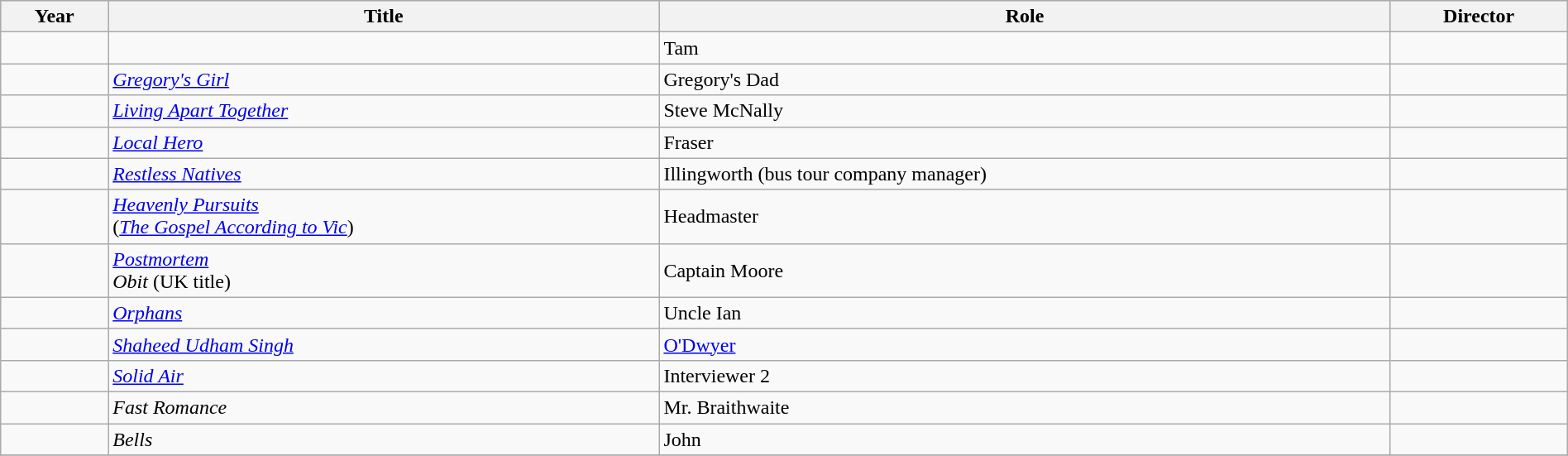<table class="wikitable sortable" style="width:100%">
<tr style="background:#b0c4de; text-align:center;">
<th>Year</th>
<th>Title</th>
<th>Role</th>
<th>Director<br></th>
</tr>
<tr>
<td></td>
<td><em></em></td>
<td>Tam</td>
<td></td>
</tr>
<tr>
<td></td>
<td><em><a href='#'>Gregory's Girl</a></em></td>
<td>Gregory's Dad</td>
<td></td>
</tr>
<tr>
<td></td>
<td><em><a href='#'>Living Apart Together</a></em></td>
<td>Steve McNally</td>
<td></td>
</tr>
<tr>
<td></td>
<td><em><a href='#'>Local Hero</a></em></td>
<td>Fraser</td>
<td></td>
</tr>
<tr>
<td></td>
<td><em><a href='#'>Restless Natives</a></em></td>
<td>Illingworth (bus tour company manager)</td>
<td></td>
</tr>
<tr>
<td></td>
<td><em><a href='#'>Heavenly Pursuits</a></em><br>(<em><a href='#'>The Gospel According to Vic</a></em>)</td>
<td>Headmaster</td>
<td></td>
</tr>
<tr>
<td></td>
<td><em><a href='#'>Postmortem</a></em><br><em>Obit</em> (UK title)</td>
<td>Captain Moore</td>
<td></td>
</tr>
<tr>
<td></td>
<td><em><a href='#'>Orphans</a></em></td>
<td>Uncle Ian</td>
<td></td>
</tr>
<tr>
<td></td>
<td><em><a href='#'>Shaheed Udham Singh</a></em></td>
<td><a href='#'>O'Dwyer</a></td>
<td></td>
</tr>
<tr>
<td></td>
<td><em><a href='#'>Solid Air</a></em></td>
<td>Interviewer 2</td>
<td></td>
</tr>
<tr>
<td></td>
<td><em>Fast Romance</em></td>
<td>Mr. Braithwaite</td>
<td></td>
</tr>
<tr>
<td></td>
<td><em>Bells</em></td>
<td>John</td>
<td></td>
</tr>
<tr>
</tr>
</table>
